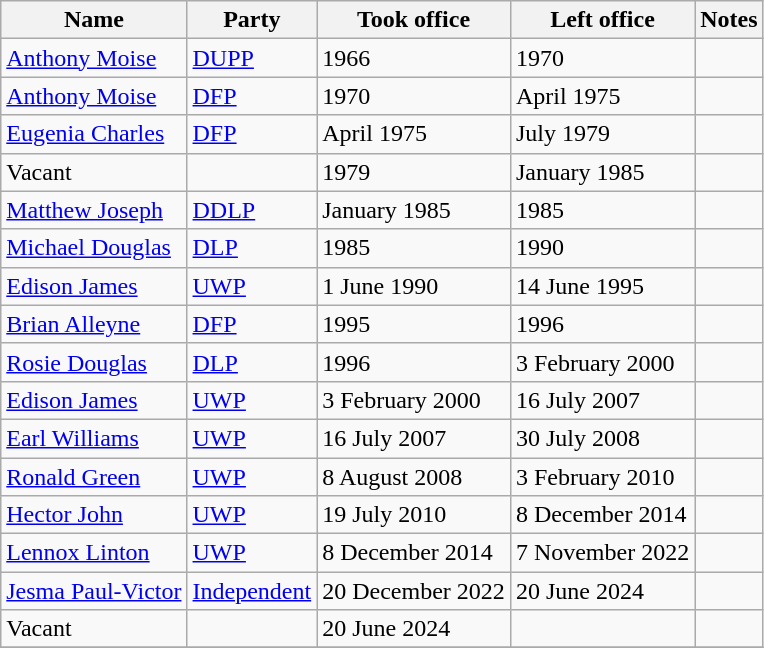<table class="wikitable">
<tr>
<th>Name</th>
<th>Party</th>
<th>Took office</th>
<th>Left office</th>
<th>Notes</th>
</tr>
<tr>
<td><a href='#'>Anthony Moise</a></td>
<td><a href='#'>DUPP</a></td>
<td>1966</td>
<td>1970</td>
<td></td>
</tr>
<tr>
<td><a href='#'>Anthony Moise</a></td>
<td><a href='#'>DFP</a></td>
<td>1970</td>
<td>April 1975</td>
<td></td>
</tr>
<tr>
<td><a href='#'>Eugenia Charles</a></td>
<td><a href='#'>DFP</a></td>
<td>April 1975</td>
<td>July 1979</td>
<td></td>
</tr>
<tr>
<td>Vacant</td>
<td></td>
<td>1979</td>
<td>January 1985</td>
<td></td>
</tr>
<tr>
<td><a href='#'>Matthew Joseph</a></td>
<td><a href='#'>DDLP</a></td>
<td>January 1985</td>
<td>1985</td>
<td></td>
</tr>
<tr>
<td><a href='#'>Michael Douglas</a></td>
<td><a href='#'>DLP</a></td>
<td>1985</td>
<td>1990</td>
<td></td>
</tr>
<tr>
<td><a href='#'>Edison James</a></td>
<td><a href='#'>UWP</a></td>
<td>1 June 1990</td>
<td>14 June 1995</td>
<td></td>
</tr>
<tr>
<td><a href='#'>Brian Alleyne</a></td>
<td><a href='#'>DFP</a></td>
<td>1995</td>
<td>1996</td>
<td></td>
</tr>
<tr>
<td><a href='#'>Rosie Douglas</a></td>
<td><a href='#'>DLP</a></td>
<td>1996</td>
<td>3 February 2000</td>
<td></td>
</tr>
<tr>
<td><a href='#'>Edison James</a></td>
<td><a href='#'>UWP</a></td>
<td>3 February 2000</td>
<td>16 July 2007</td>
<td></td>
</tr>
<tr>
<td><a href='#'>Earl Williams</a></td>
<td><a href='#'>UWP</a></td>
<td>16 July 2007</td>
<td>30 July 2008</td>
<td></td>
</tr>
<tr>
<td><a href='#'>Ronald Green</a></td>
<td><a href='#'>UWP</a></td>
<td>8 August 2008</td>
<td>3 February 2010</td>
<td></td>
</tr>
<tr>
<td><a href='#'>Hector John</a></td>
<td><a href='#'>UWP</a></td>
<td>19 July 2010</td>
<td>8 December 2014</td>
<td></td>
</tr>
<tr>
<td><a href='#'>Lennox Linton</a></td>
<td><a href='#'>UWP</a></td>
<td>8 December 2014</td>
<td>7 November 2022</td>
<td></td>
</tr>
<tr>
<td><a href='#'>Jesma Paul-Victor</a></td>
<td><a href='#'>Independent</a></td>
<td>20 December 2022</td>
<td>20 June 2024</td>
<td></td>
</tr>
<tr>
<td>Vacant</td>
<td></td>
<td>20 June 2024</td>
<td></td>
<td></td>
</tr>
<tr>
</tr>
</table>
